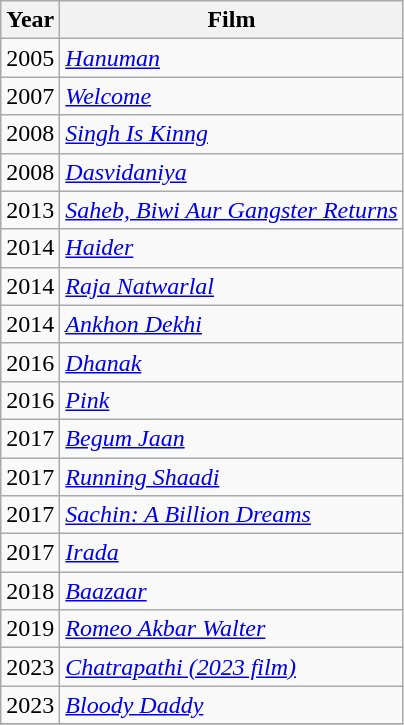<table class="wikitable sortable">
<tr>
<th>Year</th>
<th>Film</th>
</tr>
<tr>
<td>2005</td>
<td><em><a href='#'>Hanuman</a></em></td>
</tr>
<tr>
<td>2007</td>
<td><em><a href='#'>Welcome</a></em></td>
</tr>
<tr>
<td>2008</td>
<td><em><a href='#'>Singh Is Kinng</a></em></td>
</tr>
<tr>
<td>2008</td>
<td><em><a href='#'>Dasvidaniya</a></em></td>
</tr>
<tr>
<td>2013</td>
<td><em><a href='#'>Saheb, Biwi Aur Gangster Returns</a></em></td>
</tr>
<tr>
<td>2014</td>
<td><em><a href='#'>Haider</a></em></td>
</tr>
<tr>
<td>2014</td>
<td><em><a href='#'>Raja Natwarlal</a></em></td>
</tr>
<tr>
<td>2014</td>
<td><em><a href='#'>Ankhon Dekhi</a></em></td>
</tr>
<tr>
<td>2016</td>
<td><em><a href='#'>Dhanak</a></em></td>
</tr>
<tr>
<td>2016</td>
<td><em><a href='#'>Pink</a></em></td>
</tr>
<tr>
<td>2017</td>
<td><em><a href='#'>Begum Jaan</a></em></td>
</tr>
<tr>
<td>2017</td>
<td><em><a href='#'>Running Shaadi</a></em></td>
</tr>
<tr>
<td>2017</td>
<td><em><a href='#'>Sachin: A Billion Dreams</a></em></td>
</tr>
<tr>
<td>2017</td>
<td><em><a href='#'>Irada</a></em></td>
</tr>
<tr>
<td>2018</td>
<td><em><a href='#'>Baazaar</a></em></td>
</tr>
<tr>
<td>2019</td>
<td><em><a href='#'>Romeo Akbar Walter</a></em></td>
</tr>
<tr>
<td>2023</td>
<td><em><a href='#'>Chatrapathi (2023 film)</a></em></td>
</tr>
<tr>
<td>2023</td>
<td><em><a href='#'>Bloody Daddy</a></em></td>
</tr>
<tr>
</tr>
</table>
